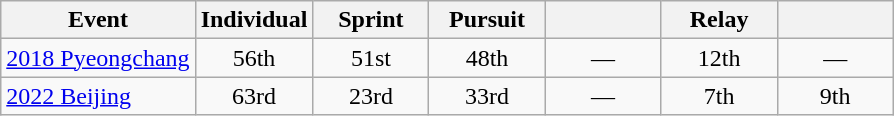<table class="wikitable" style="text-align: center;">
<tr ">
<th>Event</th>
<th style="width:70px;">Individual</th>
<th style="width:70px;">Sprint</th>
<th style="width:70px;">Pursuit</th>
<th style="width:70px;"></th>
<th style="width:70px;">Relay</th>
<th style="width:70px;"></th>
</tr>
<tr>
<td align=left> <a href='#'>2018 Pyeongchang</a></td>
<td>56th</td>
<td>51st</td>
<td>48th</td>
<td>—</td>
<td>12th</td>
<td>—</td>
</tr>
<tr>
<td align=left> <a href='#'>2022 Beijing</a></td>
<td>63rd</td>
<td>23rd</td>
<td>33rd</td>
<td>—</td>
<td>7th</td>
<td>9th</td>
</tr>
</table>
